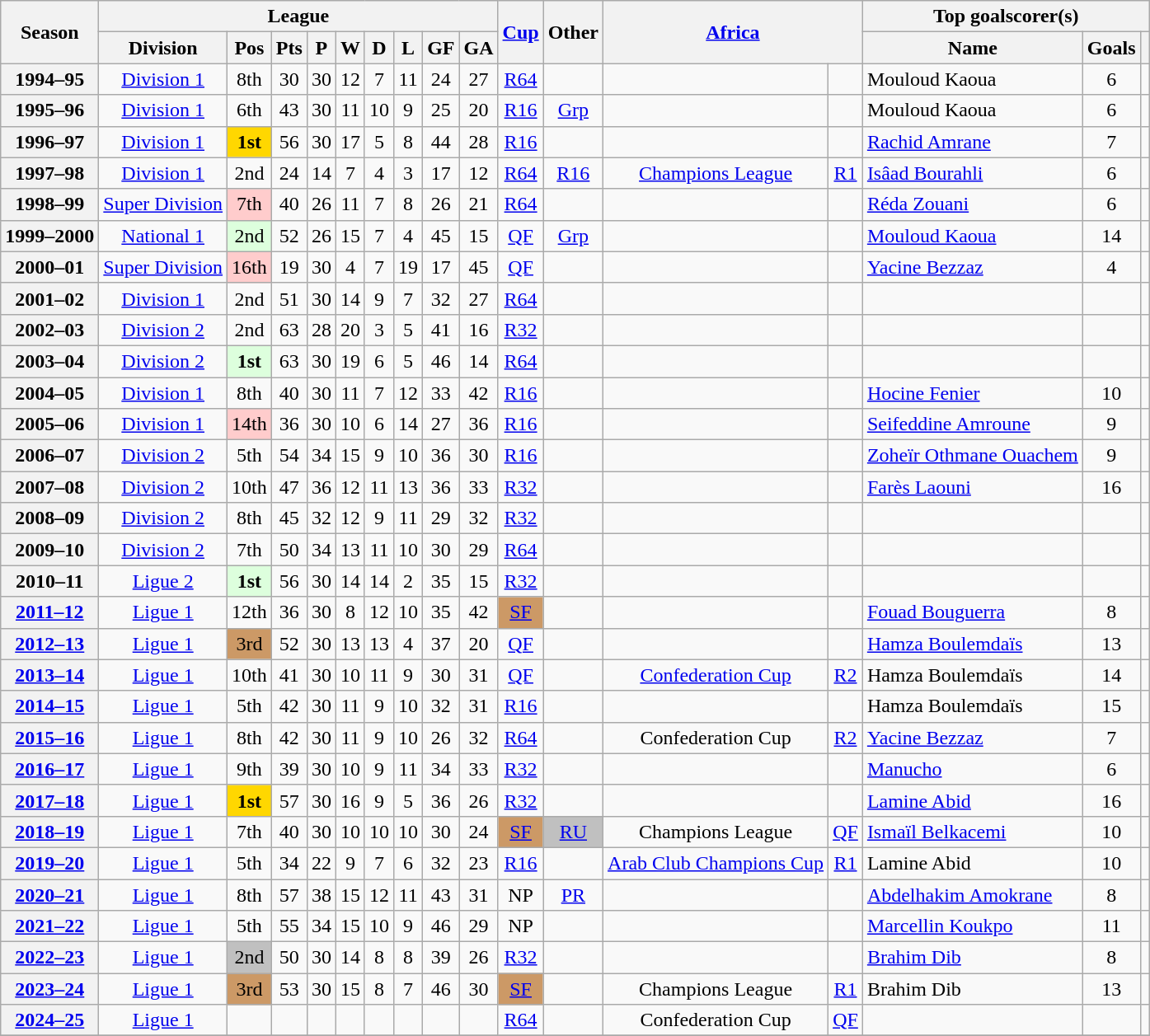<table class="wikitable" style="text-align:center;">
<tr>
<th rowspan=2>Season</th>
<th colspan=9>League</th>
<th rowspan=2><a href='#'>Cup</a></th>
<th rowspan=2>Other</th>
<th rowspan=2 colspan=2><a href='#'>Africa</a></th>
<th colspan=3>Top goalscorer(s)</th>
</tr>
<tr>
<th>Division</th>
<th>Pos</th>
<th>Pts</th>
<th>P</th>
<th>W</th>
<th>D</th>
<th>L</th>
<th>GF</th>
<th>GA</th>
<th>Name</th>
<th>Goals</th>
<th></th>
</tr>
<tr>
<th>1994–95</th>
<td><a href='#'>Division 1</a></td>
<td>8th</td>
<td>30</td>
<td>30</td>
<td>12</td>
<td>7</td>
<td>11</td>
<td>24</td>
<td>27</td>
<td><a href='#'>R64</a></td>
<td></td>
<td></td>
<td></td>
<td align=left>Mouloud Kaoua</td>
<td>6</td>
<td></td>
</tr>
<tr>
<th>1995–96</th>
<td><a href='#'>Division 1</a></td>
<td>6th</td>
<td>43</td>
<td>30</td>
<td>11</td>
<td>10</td>
<td>9</td>
<td>25</td>
<td>20</td>
<td><a href='#'>R16</a></td>
<td><a href='#'>Grp</a></td>
<td></td>
<td></td>
<td align=left>Mouloud Kaoua</td>
<td>6</td>
<td></td>
</tr>
<tr>
<th>1996–97</th>
<td><a href='#'>Division 1</a></td>
<td bgcolor=gold><strong>1st</strong></td>
<td>56</td>
<td>30</td>
<td>17</td>
<td>5</td>
<td>8</td>
<td>44</td>
<td>28</td>
<td><a href='#'>R16</a></td>
<td></td>
<td></td>
<td></td>
<td align=left><a href='#'>Rachid Amrane</a></td>
<td>7</td>
<td></td>
</tr>
<tr>
<th>1997–98</th>
<td><a href='#'>Division 1</a></td>
<td>2nd</td>
<td>24</td>
<td>14</td>
<td>7</td>
<td>4</td>
<td>3</td>
<td>17</td>
<td>12</td>
<td><a href='#'>R64</a></td>
<td><a href='#'>R16</a></td>
<td><a href='#'>Champions League</a></td>
<td><a href='#'>R1</a></td>
<td align=left><a href='#'>Isâad Bourahli</a></td>
<td>6</td>
<td></td>
</tr>
<tr>
<th>1998–99</th>
<td><a href='#'>Super Division</a></td>
<td bgcolor="#FFCCCC">7th</td>
<td>40</td>
<td>26</td>
<td>11</td>
<td>7</td>
<td>8</td>
<td>26</td>
<td>21</td>
<td><a href='#'>R64</a></td>
<td></td>
<td></td>
<td></td>
<td align=left><a href='#'>Réda Zouani</a></td>
<td>6</td>
<td></td>
</tr>
<tr>
<th>1999–2000</th>
<td><a href='#'>National 1</a></td>
<td bgcolor="#DDFFDD">2nd</td>
<td>52</td>
<td>26</td>
<td>15</td>
<td>7</td>
<td>4</td>
<td>45</td>
<td>15</td>
<td><a href='#'>QF</a></td>
<td><a href='#'>Grp</a></td>
<td></td>
<td></td>
<td align=left><a href='#'>Mouloud Kaoua</a></td>
<td>14</td>
<td></td>
</tr>
<tr>
<th>2000–01</th>
<td><a href='#'>Super Division</a></td>
<td bgcolor="#FFCCCC">16th</td>
<td>19</td>
<td>30</td>
<td>4</td>
<td>7</td>
<td>19</td>
<td>17</td>
<td>45</td>
<td><a href='#'>QF</a></td>
<td></td>
<td></td>
<td></td>
<td align=left><a href='#'>Yacine Bezzaz</a></td>
<td>4</td>
<td></td>
</tr>
<tr>
<th>2001–02</th>
<td><a href='#'>Division 1</a></td>
<td>2nd</td>
<td>51</td>
<td>30</td>
<td>14</td>
<td>9</td>
<td>7</td>
<td>32</td>
<td>27</td>
<td><a href='#'>R64</a></td>
<td></td>
<td></td>
<td></td>
<td align=left></td>
<td></td>
<td></td>
</tr>
<tr>
<th>2002–03</th>
<td><a href='#'>Division 2</a></td>
<td>2nd</td>
<td>63</td>
<td>28</td>
<td>20</td>
<td>3</td>
<td>5</td>
<td>41</td>
<td>16</td>
<td><a href='#'>R32</a></td>
<td></td>
<td></td>
<td></td>
<td align=left></td>
<td></td>
<td></td>
</tr>
<tr>
<th>2003–04</th>
<td><a href='#'>Division 2</a></td>
<td bgcolor="#DDFFDD"><strong>1st</strong></td>
<td>63</td>
<td>30</td>
<td>19</td>
<td>6</td>
<td>5</td>
<td>46</td>
<td>14</td>
<td><a href='#'>R64</a></td>
<td></td>
<td></td>
<td></td>
<td align=left></td>
<td></td>
<td></td>
</tr>
<tr>
<th>2004–05</th>
<td><a href='#'>Division 1</a></td>
<td>8th</td>
<td>40</td>
<td>30</td>
<td>11</td>
<td>7</td>
<td>12</td>
<td>33</td>
<td>42</td>
<td><a href='#'>R16</a></td>
<td></td>
<td></td>
<td></td>
<td align=left><a href='#'>Hocine Fenier</a></td>
<td>10</td>
<td></td>
</tr>
<tr>
<th>2005–06</th>
<td><a href='#'>Division 1</a></td>
<td bgcolor="#FFCCCC">14th</td>
<td>36</td>
<td>30</td>
<td>10</td>
<td>6</td>
<td>14</td>
<td>27</td>
<td>36</td>
<td><a href='#'>R16</a></td>
<td></td>
<td></td>
<td></td>
<td align=left><a href='#'>Seifeddine Amroune</a></td>
<td>9</td>
<td></td>
</tr>
<tr>
<th>2006–07</th>
<td><a href='#'>Division 2</a></td>
<td>5th</td>
<td>54</td>
<td>34</td>
<td>15</td>
<td>9</td>
<td>10</td>
<td>36</td>
<td>30</td>
<td><a href='#'>R16</a></td>
<td></td>
<td></td>
<td></td>
<td align=left><a href='#'>Zoheïr Othmane Ouachem</a></td>
<td>9</td>
<td></td>
</tr>
<tr>
<th>2007–08</th>
<td><a href='#'>Division 2</a></td>
<td>10th</td>
<td>47</td>
<td>36</td>
<td>12</td>
<td>11</td>
<td>13</td>
<td>36</td>
<td>33</td>
<td><a href='#'>R32</a></td>
<td></td>
<td></td>
<td></td>
<td align=left><a href='#'>Farès Laouni</a></td>
<td>16</td>
<td></td>
</tr>
<tr>
<th>2008–09</th>
<td><a href='#'>Division 2</a></td>
<td>8th</td>
<td>45</td>
<td>32</td>
<td>12</td>
<td>9</td>
<td>11</td>
<td>29</td>
<td>32</td>
<td><a href='#'>R32</a></td>
<td></td>
<td></td>
<td></td>
<td align=left></td>
<td></td>
<td></td>
</tr>
<tr>
<th>2009–10</th>
<td><a href='#'>Division 2</a></td>
<td>7th</td>
<td>50</td>
<td>34</td>
<td>13</td>
<td>11</td>
<td>10</td>
<td>30</td>
<td>29</td>
<td><a href='#'>R64</a></td>
<td></td>
<td></td>
<td></td>
<td align=left></td>
<td></td>
<td></td>
</tr>
<tr>
<th>2010–11</th>
<td><a href='#'>Ligue 2</a></td>
<td bgcolor="#DDFFDD"><strong>1st</strong></td>
<td>56</td>
<td>30</td>
<td>14</td>
<td>14</td>
<td>2</td>
<td>35</td>
<td>15</td>
<td><a href='#'>R32</a></td>
<td></td>
<td></td>
<td></td>
<td align=left></td>
<td></td>
<td></td>
</tr>
<tr>
<th><a href='#'>2011–12</a></th>
<td><a href='#'>Ligue 1</a></td>
<td>12th</td>
<td>36</td>
<td>30</td>
<td>8</td>
<td>12</td>
<td>10</td>
<td>35</td>
<td>42</td>
<td bgcolor=#cc9966><a href='#'>SF</a></td>
<td></td>
<td></td>
<td></td>
<td align=left><a href='#'>Fouad Bouguerra</a></td>
<td>8</td>
<td></td>
</tr>
<tr>
<th><a href='#'>2012–13</a></th>
<td><a href='#'>Ligue 1</a></td>
<td bgcolor=#cc9966>3rd</td>
<td>52</td>
<td>30</td>
<td>13</td>
<td>13</td>
<td>4</td>
<td>37</td>
<td>20</td>
<td><a href='#'>QF</a></td>
<td></td>
<td></td>
<td></td>
<td align=left><a href='#'>Hamza Boulemdaïs</a></td>
<td>13</td>
<td></td>
</tr>
<tr>
<th><a href='#'>2013–14</a></th>
<td><a href='#'>Ligue 1</a></td>
<td>10th</td>
<td>41</td>
<td>30</td>
<td>10</td>
<td>11</td>
<td>9</td>
<td>30</td>
<td>31</td>
<td><a href='#'>QF</a></td>
<td></td>
<td><a href='#'>Confederation Cup</a></td>
<td><a href='#'>R2</a></td>
<td align=left>Hamza Boulemdaïs</td>
<td>14</td>
<td></td>
</tr>
<tr>
<th><a href='#'>2014–15</a></th>
<td><a href='#'>Ligue 1</a></td>
<td>5th</td>
<td>42</td>
<td>30</td>
<td>11</td>
<td>9</td>
<td>10</td>
<td>32</td>
<td>31</td>
<td><a href='#'>R16</a></td>
<td></td>
<td></td>
<td></td>
<td align=left>Hamza Boulemdaïs</td>
<td>15</td>
<td></td>
</tr>
<tr>
<th><a href='#'>2015–16</a></th>
<td><a href='#'>Ligue 1</a></td>
<td>8th</td>
<td>42</td>
<td>30</td>
<td>11</td>
<td>9</td>
<td>10</td>
<td>26</td>
<td>32</td>
<td><a href='#'>R64</a></td>
<td></td>
<td>Confederation Cup</td>
<td><a href='#'>R2</a></td>
<td align=left><a href='#'>Yacine Bezzaz</a></td>
<td>7</td>
<td></td>
</tr>
<tr>
<th><a href='#'>2016–17</a></th>
<td><a href='#'>Ligue 1</a></td>
<td>9th</td>
<td>39</td>
<td>30</td>
<td>10</td>
<td>9</td>
<td>11</td>
<td>34</td>
<td>33</td>
<td><a href='#'>R32</a></td>
<td></td>
<td></td>
<td></td>
<td align=left><a href='#'>Manucho</a></td>
<td>6</td>
<td></td>
</tr>
<tr>
<th><a href='#'>2017–18</a></th>
<td><a href='#'>Ligue 1</a></td>
<td bgcolor=gold><strong>1st</strong></td>
<td>57</td>
<td>30</td>
<td>16</td>
<td>9</td>
<td>5</td>
<td>36</td>
<td>26</td>
<td><a href='#'>R32</a></td>
<td></td>
<td></td>
<td></td>
<td align=left><a href='#'>Lamine Abid</a></td>
<td>16</td>
<td></td>
</tr>
<tr>
<th><a href='#'>2018–19</a></th>
<td><a href='#'>Ligue 1</a></td>
<td>7th</td>
<td>40</td>
<td>30</td>
<td>10</td>
<td>10</td>
<td>10</td>
<td>30</td>
<td>24</td>
<td bgcolor=#cc9966><a href='#'>SF</a></td>
<td bgcolor=silver><a href='#'>RU</a></td>
<td>Champions League</td>
<td><a href='#'>QF</a></td>
<td align=left><a href='#'>Ismaïl Belkacemi</a></td>
<td>10</td>
<td></td>
</tr>
<tr>
<th><a href='#'>2019–20</a></th>
<td><a href='#'>Ligue 1</a></td>
<td>5th</td>
<td>34</td>
<td>22</td>
<td>9</td>
<td>7</td>
<td>6</td>
<td>32</td>
<td>23</td>
<td><a href='#'>R16</a></td>
<td></td>
<td><a href='#'>Arab Club Champions Cup</a></td>
<td><a href='#'>R1</a></td>
<td align=left>Lamine Abid</td>
<td>10</td>
<td></td>
</tr>
<tr>
<th><a href='#'>2020–21</a></th>
<td><a href='#'>Ligue 1</a></td>
<td>8th</td>
<td>57</td>
<td>38</td>
<td>15</td>
<td>12</td>
<td>11</td>
<td>43</td>
<td>31</td>
<td>NP</td>
<td><a href='#'>PR</a></td>
<td></td>
<td></td>
<td align=left><a href='#'>Abdelhakim Amokrane</a></td>
<td>8</td>
<td></td>
</tr>
<tr>
<th><a href='#'>2021–22</a></th>
<td><a href='#'>Ligue 1</a></td>
<td>5th</td>
<td>55</td>
<td>34</td>
<td>15</td>
<td>10</td>
<td>9</td>
<td>46</td>
<td>29</td>
<td>NP</td>
<td></td>
<td></td>
<td></td>
<td align=left><a href='#'>Marcellin Koukpo</a></td>
<td>11</td>
<td></td>
</tr>
<tr>
<th><a href='#'>2022–23</a></th>
<td><a href='#'>Ligue 1</a></td>
<td bgcolor=silver>2nd</td>
<td>50</td>
<td>30</td>
<td>14</td>
<td>8</td>
<td>8</td>
<td>39</td>
<td>26</td>
<td><a href='#'>R32</a></td>
<td></td>
<td></td>
<td></td>
<td align=left><a href='#'>Brahim Dib</a></td>
<td>8</td>
<td></td>
</tr>
<tr>
<th><a href='#'>2023–24</a></th>
<td><a href='#'>Ligue 1</a></td>
<td bgcolor=#cc9966>3rd</td>
<td>53</td>
<td>30</td>
<td>15</td>
<td>8</td>
<td>7</td>
<td>46</td>
<td>30</td>
<td bgcolor=#cc9966><a href='#'>SF</a></td>
<td></td>
<td>Champions League</td>
<td><a href='#'>R1</a></td>
<td align=left>Brahim Dib</td>
<td>13</td>
<td></td>
</tr>
<tr>
<th><a href='#'>2024–25</a></th>
<td><a href='#'>Ligue 1</a></td>
<td></td>
<td></td>
<td></td>
<td></td>
<td></td>
<td></td>
<td></td>
<td></td>
<td><a href='#'>R64</a></td>
<td></td>
<td>Confederation Cup</td>
<td><a href='#'>QF</a></td>
<td align=left></td>
<td></td>
<td></td>
</tr>
<tr>
</tr>
</table>
